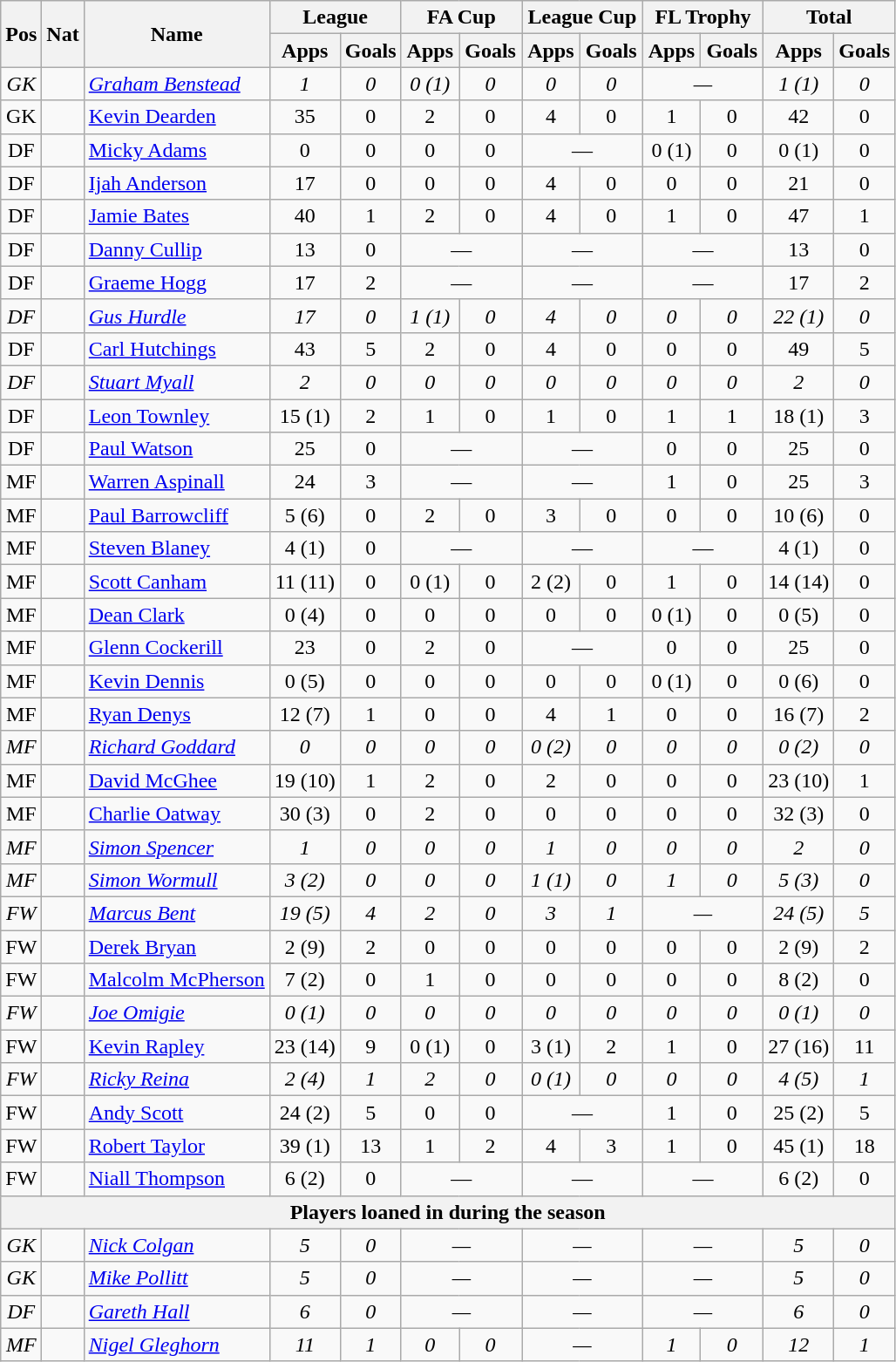<table class="wikitable" style="text-align:center">
<tr>
<th rowspan="2">Pos</th>
<th rowspan="2">Nat</th>
<th rowspan="2">Name</th>
<th colspan="2" style="width:85px;">League</th>
<th colspan="2" style="width:85px;">FA Cup</th>
<th colspan="2" style="width:85px;">League Cup</th>
<th colspan="2" style="width:85px;">FL Trophy</th>
<th colspan="2" style="width:85px;">Total</th>
</tr>
<tr>
<th>Apps</th>
<th>Goals</th>
<th>Apps</th>
<th>Goals</th>
<th>Apps</th>
<th>Goals</th>
<th>Apps</th>
<th>Goals</th>
<th>Apps</th>
<th>Goals</th>
</tr>
<tr>
<td><em>GK</em></td>
<td><em></em></td>
<td style="text-align:left;"><em><a href='#'>Graham Benstead</a></em></td>
<td><em>1</em></td>
<td><em>0</em></td>
<td><em>0 (1)</em></td>
<td><em>0</em></td>
<td><em>0</em></td>
<td><em>0</em></td>
<td colspan="2"><em>—</em></td>
<td><em>1 (1)</em></td>
<td><em>0</em></td>
</tr>
<tr>
<td>GK</td>
<td></td>
<td style="text-align:left;"><a href='#'>Kevin Dearden</a></td>
<td>35</td>
<td>0</td>
<td>2</td>
<td>0</td>
<td>4</td>
<td>0</td>
<td>1</td>
<td>0</td>
<td>42</td>
<td>0</td>
</tr>
<tr>
<td>DF</td>
<td></td>
<td style="text-align:left;"><a href='#'>Micky Adams</a></td>
<td>0</td>
<td>0</td>
<td>0</td>
<td>0</td>
<td colspan="2">—</td>
<td>0 (1)</td>
<td>0</td>
<td>0 (1)</td>
<td>0</td>
</tr>
<tr>
<td>DF</td>
<td></td>
<td style="text-align:left;"><a href='#'>Ijah Anderson</a></td>
<td>17</td>
<td>0</td>
<td>0</td>
<td>0</td>
<td>4</td>
<td>0</td>
<td>0</td>
<td>0</td>
<td>21</td>
<td>0</td>
</tr>
<tr>
<td>DF</td>
<td></td>
<td style="text-align:left;"><a href='#'>Jamie Bates</a></td>
<td>40</td>
<td>1</td>
<td>2</td>
<td>0</td>
<td>4</td>
<td>0</td>
<td>1</td>
<td>0</td>
<td>47</td>
<td>1</td>
</tr>
<tr>
<td>DF</td>
<td></td>
<td style="text-align:left;"><a href='#'>Danny Cullip</a></td>
<td>13</td>
<td>0</td>
<td colspan="2">—</td>
<td colspan="2">—</td>
<td colspan="2">—</td>
<td>13</td>
<td>0</td>
</tr>
<tr>
<td>DF</td>
<td></td>
<td style="text-align:left;"><a href='#'>Graeme Hogg</a></td>
<td>17</td>
<td>2</td>
<td colspan="2">—</td>
<td colspan="2">—</td>
<td colspan="2">—</td>
<td>17</td>
<td>2</td>
</tr>
<tr>
<td><em>DF</em></td>
<td><em></em></td>
<td style="text-align:left;"><em><a href='#'>Gus Hurdle</a></em></td>
<td><em>17</em></td>
<td><em>0</em></td>
<td><em>1 (1)</em></td>
<td><em>0</em></td>
<td><em>4</em></td>
<td><em>0</em></td>
<td><em>0</em></td>
<td><em>0</em></td>
<td><em>22 (1)</em></td>
<td><em>0</em></td>
</tr>
<tr>
<td>DF</td>
<td></td>
<td style="text-align:left;"><a href='#'>Carl Hutchings</a></td>
<td>43</td>
<td>5</td>
<td>2</td>
<td>0</td>
<td>4</td>
<td>0</td>
<td>0</td>
<td>0</td>
<td>49</td>
<td>5</td>
</tr>
<tr>
<td><em>DF</em></td>
<td><em></em></td>
<td style="text-align:left;"><em><a href='#'>Stuart Myall</a></em></td>
<td><em>2</em></td>
<td><em>0</em></td>
<td><em>0</em></td>
<td><em>0</em></td>
<td><em>0</em></td>
<td><em>0</em></td>
<td><em>0</em></td>
<td><em>0</em></td>
<td><em>2</em></td>
<td><em>0</em></td>
</tr>
<tr>
<td>DF</td>
<td></td>
<td style="text-align:left;"><a href='#'>Leon Townley</a></td>
<td>15 (1)</td>
<td>2</td>
<td>1</td>
<td>0</td>
<td>1</td>
<td>0</td>
<td>1</td>
<td>1</td>
<td>18 (1)</td>
<td>3</td>
</tr>
<tr>
<td>DF</td>
<td></td>
<td style="text-align:left;"><a href='#'>Paul Watson</a></td>
<td>25</td>
<td>0</td>
<td colspan="2">—</td>
<td colspan="2">—</td>
<td>0</td>
<td>0</td>
<td>25</td>
<td>0</td>
</tr>
<tr>
<td>MF</td>
<td></td>
<td style="text-align:left;"><a href='#'>Warren Aspinall</a></td>
<td>24</td>
<td>3</td>
<td colspan="2">—</td>
<td colspan="2">—</td>
<td>1</td>
<td>0</td>
<td>25</td>
<td>3</td>
</tr>
<tr>
<td>MF</td>
<td></td>
<td style="text-align:left;"><a href='#'>Paul Barrowcliff</a></td>
<td>5 (6)</td>
<td>0</td>
<td>2</td>
<td>0</td>
<td>3</td>
<td>0</td>
<td>0</td>
<td>0</td>
<td>10 (6)</td>
<td>0</td>
</tr>
<tr>
<td>MF</td>
<td></td>
<td style="text-align:left;"><a href='#'>Steven Blaney</a></td>
<td>4 (1)</td>
<td>0</td>
<td colspan="2">—</td>
<td colspan="2">—</td>
<td colspan="2">—</td>
<td>4 (1)</td>
<td>0</td>
</tr>
<tr>
<td>MF</td>
<td></td>
<td style="text-align:left;"><a href='#'>Scott Canham</a></td>
<td>11 (11)</td>
<td>0</td>
<td>0 (1)</td>
<td>0</td>
<td>2 (2)</td>
<td>0</td>
<td>1</td>
<td>0</td>
<td>14 (14)</td>
<td>0</td>
</tr>
<tr>
<td>MF</td>
<td></td>
<td style="text-align:left;"><a href='#'>Dean Clark</a></td>
<td>0 (4)</td>
<td>0</td>
<td>0</td>
<td>0</td>
<td>0</td>
<td>0</td>
<td>0 (1)</td>
<td>0</td>
<td>0 (5)</td>
<td>0</td>
</tr>
<tr>
<td>MF</td>
<td></td>
<td style="text-align:left;"><a href='#'>Glenn Cockerill</a></td>
<td>23</td>
<td>0</td>
<td>2</td>
<td>0</td>
<td colspan="2">—</td>
<td>0</td>
<td>0</td>
<td>25</td>
<td>0</td>
</tr>
<tr>
<td>MF</td>
<td></td>
<td style="text-align:left;"><a href='#'>Kevin Dennis</a></td>
<td>0 (5)</td>
<td>0</td>
<td>0</td>
<td>0</td>
<td>0</td>
<td>0</td>
<td>0 (1)</td>
<td>0</td>
<td>0 (6)</td>
<td>0</td>
</tr>
<tr>
<td>MF</td>
<td></td>
<td style="text-align:left;"><a href='#'>Ryan Denys</a></td>
<td>12 (7)</td>
<td>1</td>
<td>0</td>
<td>0</td>
<td>4</td>
<td>1</td>
<td>0</td>
<td>0</td>
<td>16 (7)</td>
<td>2</td>
</tr>
<tr>
<td><em>MF</em></td>
<td><em></em></td>
<td style="text-align:left;"><em><a href='#'>Richard Goddard</a></em></td>
<td><em>0</em></td>
<td><em>0</em></td>
<td><em>0</em></td>
<td><em>0</em></td>
<td><em>0 (2)</em></td>
<td><em>0</em></td>
<td><em>0</em></td>
<td><em>0</em></td>
<td><em>0 (2)</em></td>
<td><em>0</em></td>
</tr>
<tr>
<td>MF</td>
<td></td>
<td style="text-align:left;"><a href='#'>David McGhee</a></td>
<td>19 (10)</td>
<td>1</td>
<td>2</td>
<td>0</td>
<td>2</td>
<td>0</td>
<td>0</td>
<td>0</td>
<td>23 (10)</td>
<td>1</td>
</tr>
<tr>
<td>MF</td>
<td></td>
<td style="text-align:left;"><a href='#'>Charlie Oatway</a></td>
<td>30 (3)</td>
<td>0</td>
<td>2</td>
<td>0</td>
<td>0</td>
<td>0</td>
<td>0</td>
<td>0</td>
<td>32 (3)</td>
<td>0</td>
</tr>
<tr>
<td><em>MF</em></td>
<td><em></em></td>
<td style="text-align:left;"><em><a href='#'>Simon Spencer</a></em></td>
<td><em>1</em></td>
<td><em>0</em></td>
<td><em>0</em></td>
<td><em>0</em></td>
<td><em>1</em></td>
<td><em>0</em></td>
<td><em>0</em></td>
<td><em>0</em></td>
<td><em>2</em></td>
<td><em>0</em></td>
</tr>
<tr>
<td><em>MF</em></td>
<td><em></em></td>
<td style="text-align:left;"><em><a href='#'>Simon Wormull</a></em></td>
<td><em>3 (2)</em></td>
<td><em>0</em></td>
<td><em>0</em></td>
<td><em>0</em></td>
<td><em>1 (1)</em></td>
<td><em>0</em></td>
<td><em>1</em></td>
<td><em>0</em></td>
<td><em>5 (3)</em></td>
<td><em>0</em></td>
</tr>
<tr>
<td><em>FW</em></td>
<td><em></em></td>
<td style="text-align:left;"><em><a href='#'>Marcus Bent</a></em></td>
<td><em>19 (5)</em></td>
<td><em>4</em></td>
<td><em>2</em></td>
<td><em>0</em></td>
<td><em>3</em></td>
<td><em>1</em></td>
<td colspan="2"><em>—</em></td>
<td><em>24 (5)</em></td>
<td><em>5</em></td>
</tr>
<tr>
<td>FW</td>
<td></td>
<td style="text-align:left;"><a href='#'>Derek Bryan</a></td>
<td>2 (9)</td>
<td>2</td>
<td>0</td>
<td>0</td>
<td>0</td>
<td>0</td>
<td>0</td>
<td>0</td>
<td>2 (9)</td>
<td>2</td>
</tr>
<tr>
<td>FW</td>
<td></td>
<td style="text-align:left;"><a href='#'>Malcolm McPherson</a></td>
<td>7 (2)</td>
<td>0</td>
<td>1</td>
<td>0</td>
<td>0</td>
<td>0</td>
<td>0</td>
<td>0</td>
<td>8 (2)</td>
<td>0</td>
</tr>
<tr>
<td><em>FW</em></td>
<td><em></em></td>
<td style="text-align:left;"><em><a href='#'>Joe Omigie</a></em></td>
<td><em>0 (1)</em></td>
<td><em>0</em></td>
<td><em>0</em></td>
<td><em>0</em></td>
<td><em>0</em></td>
<td><em>0</em></td>
<td><em>0</em></td>
<td><em>0</em></td>
<td><em>0 (1)</em></td>
<td><em>0</em></td>
</tr>
<tr>
<td>FW</td>
<td></td>
<td style="text-align:left;"><a href='#'>Kevin Rapley</a></td>
<td>23 (14)</td>
<td>9</td>
<td>0 (1)</td>
<td>0</td>
<td>3 (1)</td>
<td>2</td>
<td>1</td>
<td>0</td>
<td>27 (16)</td>
<td>11</td>
</tr>
<tr>
<td><em>FW</em></td>
<td><em></em></td>
<td style="text-align:left;"><em><a href='#'>Ricky Reina</a></em></td>
<td><em>2 (4)</em></td>
<td><em>1</em></td>
<td><em>2</em></td>
<td><em>0</em></td>
<td><em>0 (1)</em></td>
<td><em>0</em></td>
<td><em>0</em></td>
<td><em>0</em></td>
<td><em>4 (5)</em></td>
<td><em>1</em></td>
</tr>
<tr>
<td>FW</td>
<td></td>
<td style="text-align:left;"><a href='#'>Andy Scott</a></td>
<td>24 (2)</td>
<td>5</td>
<td>0</td>
<td>0</td>
<td colspan="2">—</td>
<td>1</td>
<td>0</td>
<td>25 (2)</td>
<td>5</td>
</tr>
<tr>
<td>FW</td>
<td></td>
<td style="text-align:left;"><a href='#'>Robert Taylor</a></td>
<td>39 (1)</td>
<td>13</td>
<td>1</td>
<td>2</td>
<td>4</td>
<td>3</td>
<td>1</td>
<td>0</td>
<td>45 (1)</td>
<td>18</td>
</tr>
<tr>
<td>FW</td>
<td></td>
<td style="text-align:left;"><a href='#'>Niall Thompson</a></td>
<td>6 (2)</td>
<td>0</td>
<td colspan="2">—</td>
<td colspan="2">—</td>
<td colspan="2">—</td>
<td>6 (2)</td>
<td>0</td>
</tr>
<tr>
<th colspan="13">Players loaned in during the season</th>
</tr>
<tr>
<td><em>GK</em></td>
<td><em></em></td>
<td style="text-align:left;"><em><a href='#'>Nick Colgan</a></em></td>
<td><em>5</em></td>
<td><em>0</em></td>
<td colspan="2"><em>—</em></td>
<td colspan="2"><em>—</em></td>
<td colspan="2"><em>—</em></td>
<td><em>5</em></td>
<td><em>0</em></td>
</tr>
<tr>
<td><em>GK</em></td>
<td><em></em></td>
<td style="text-align:left;"><em><a href='#'>Mike Pollitt</a></em></td>
<td><em>5</em></td>
<td><em>0</em></td>
<td colspan="2"><em>—</em></td>
<td colspan="2"><em>—</em></td>
<td colspan="2"><em>—</em></td>
<td><em>5</em></td>
<td><em>0</em></td>
</tr>
<tr>
<td><em>DF</em></td>
<td><em></em></td>
<td style="text-align:left;"><em><a href='#'>Gareth Hall</a></em></td>
<td><em>6</em></td>
<td><em>0</em></td>
<td colspan="2"><em>—</em></td>
<td colspan="2"><em>—</em></td>
<td colspan="2"><em>—</em></td>
<td><em>6</em></td>
<td><em>0</em></td>
</tr>
<tr>
<td><em>MF</em></td>
<td><em></em></td>
<td style="text-align:left;"><em><a href='#'>Nigel Gleghorn</a></em></td>
<td><em>11</em></td>
<td><em>1</em></td>
<td><em>0</em></td>
<td><em>0</em></td>
<td colspan="2"><em>—</em></td>
<td><em>1</em></td>
<td><em>0</em></td>
<td><em>12</em></td>
<td><em>1</em></td>
</tr>
</table>
